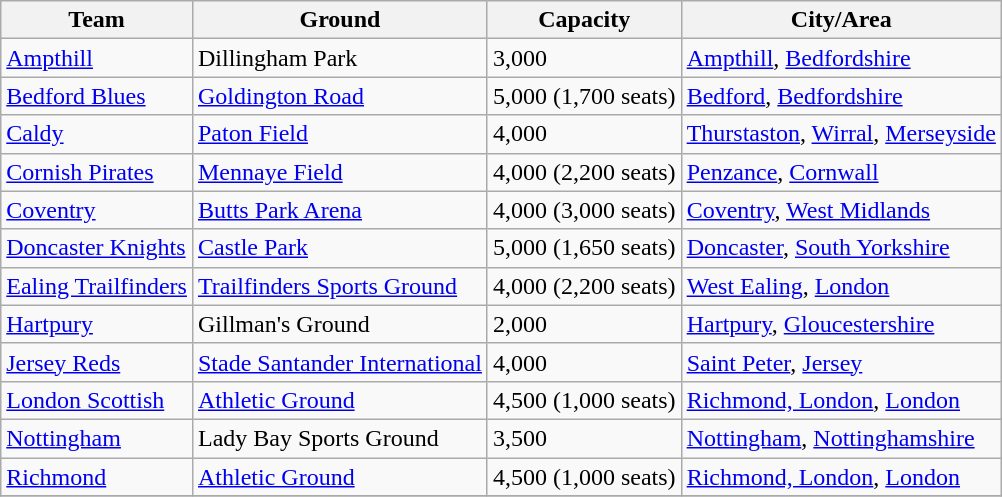<table class="wikitable sortable">
<tr>
<th>Team</th>
<th>Ground</th>
<th>Capacity</th>
<th>City/Area</th>
</tr>
<tr>
<td><a href='#'>Ampthill</a></td>
<td>Dillingham Park</td>
<td>3,000</td>
<td><a href='#'>Ampthill</a>, <a href='#'>Bedfordshire</a></td>
</tr>
<tr>
<td><a href='#'>Bedford Blues</a></td>
<td><a href='#'>Goldington Road</a></td>
<td>5,000 (1,700 seats)</td>
<td><a href='#'>Bedford</a>, <a href='#'>Bedfordshire</a></td>
</tr>
<tr>
<td><a href='#'>Caldy</a></td>
<td><a href='#'>Paton Field</a></td>
<td>4,000</td>
<td><a href='#'>Thurstaston</a>, <a href='#'>Wirral</a>, <a href='#'>Merseyside</a></td>
</tr>
<tr>
<td><a href='#'>Cornish Pirates</a></td>
<td><a href='#'>Mennaye Field</a></td>
<td>4,000 (2,200 seats)</td>
<td><a href='#'>Penzance</a>, <a href='#'>Cornwall</a></td>
</tr>
<tr>
<td><a href='#'>Coventry</a></td>
<td><a href='#'>Butts Park Arena</a></td>
<td>4,000 (3,000 seats)</td>
<td><a href='#'>Coventry</a>, <a href='#'>West Midlands</a></td>
</tr>
<tr>
<td><a href='#'>Doncaster Knights</a></td>
<td><a href='#'>Castle Park</a></td>
<td>5,000 (1,650 seats)</td>
<td><a href='#'>Doncaster</a>, <a href='#'>South Yorkshire</a></td>
</tr>
<tr>
<td><a href='#'>Ealing Trailfinders</a></td>
<td><a href='#'>Trailfinders Sports Ground</a></td>
<td>4,000 (2,200 seats)</td>
<td><a href='#'>West Ealing</a>, <a href='#'>London</a></td>
</tr>
<tr>
<td><a href='#'>Hartpury</a></td>
<td>Gillman's Ground</td>
<td>2,000</td>
<td><a href='#'>Hartpury</a>, <a href='#'>Gloucestershire</a></td>
</tr>
<tr>
<td><a href='#'>Jersey Reds</a></td>
<td><a href='#'>Stade Santander International</a></td>
<td>4,000</td>
<td><a href='#'>Saint Peter</a>, <a href='#'>Jersey</a></td>
</tr>
<tr>
<td><a href='#'>London Scottish</a></td>
<td><a href='#'>Athletic Ground</a></td>
<td>4,500 (1,000 seats)</td>
<td><a href='#'>Richmond, London</a>, <a href='#'>London</a></td>
</tr>
<tr>
<td><a href='#'>Nottingham</a></td>
<td>Lady Bay Sports Ground</td>
<td>3,500</td>
<td><a href='#'>Nottingham</a>, <a href='#'>Nottinghamshire</a></td>
</tr>
<tr>
<td><a href='#'>Richmond</a></td>
<td><a href='#'>Athletic Ground</a></td>
<td>4,500 (1,000 seats)</td>
<td><a href='#'>Richmond, London</a>, <a href='#'>London</a></td>
</tr>
<tr>
</tr>
</table>
